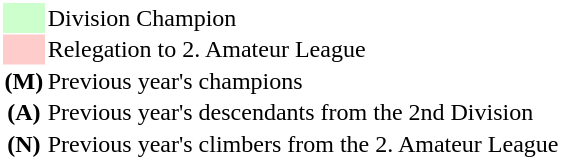<table style="border: 1px solid #ffffff; background-color: #ffffff" cellspacing="1" cellpadding="1">
<tr>
<td bgcolor="#ccffcc" width="20"></td>
<td>Division Champion</td>
</tr>
<tr>
<td bgcolor="#ffcccc"></td>
<td>Relegation to 2. Amateur League</td>
</tr>
<tr>
<th>(M)</th>
<td>Previous year's champions</td>
</tr>
<tr>
<th>(A)</th>
<td>Previous year's descendants from the 2nd Division</td>
</tr>
<tr>
<th>(N)</th>
<td>Previous year's climbers from the 2. Amateur League</td>
</tr>
</table>
